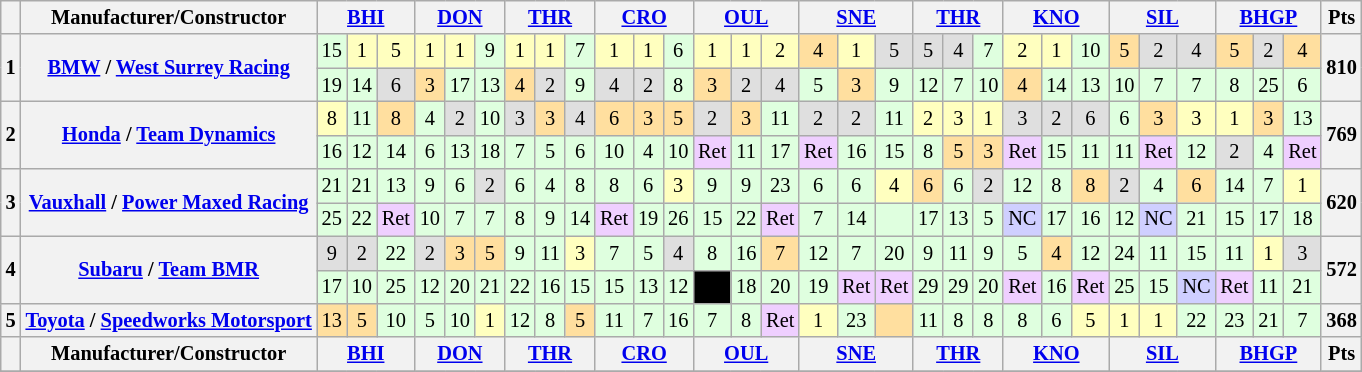<table class="wikitable" style="font-size: 85%; text-align: center;">
<tr valign="top">
<th valign="middle"></th>
<th valign="middle">Manufacturer/Constructor</th>
<th colspan="3"><a href='#'>BHI</a></th>
<th colspan="3"><a href='#'>DON</a></th>
<th colspan="3"><a href='#'>THR</a></th>
<th colspan="3"><a href='#'>CRO</a></th>
<th colspan="3"><a href='#'>OUL</a></th>
<th colspan="3"><a href='#'>SNE</a></th>
<th colspan="3"><a href='#'>THR</a></th>
<th colspan="3"><a href='#'>KNO</a></th>
<th colspan="3"><a href='#'>SIL</a></th>
<th colspan="3"><a href='#'>BHGP</a></th>
<th valign=middle>Pts</th>
</tr>
<tr>
<th rowspan=2>1</th>
<th rowspan=2 align=left><a href='#'>BMW</a> / <a href='#'>West Surrey Racing</a></th>
<td style="background:#dfffdf;">15</td>
<td style="background:#ffffbf;">1</td>
<td style="background:#ffffbf;">5</td>
<td style="background:#ffffbf;">1</td>
<td style="background:#ffffbf;">1</td>
<td style="background:#dfffdf;">9</td>
<td style="background:#ffffbf;">1</td>
<td style="background:#ffffbf;">1</td>
<td style="background:#dfffdf;">7</td>
<td style="background:#ffffbf;">1</td>
<td style="background:#ffffbf;">1</td>
<td style="background:#dfffdf;">6</td>
<td style="background:#ffffbf;">1</td>
<td style="background:#ffffbf;">1</td>
<td style="background:#ffffbf;">2</td>
<td style="background:#ffdf9f;">4</td>
<td style="background:#ffffbf;">1</td>
<td style="background:#dfdfdf;">5</td>
<td style="background:#dfdfdf;">5</td>
<td style="background:#dfdfdf;">4</td>
<td style="background:#dfffdf;">7</td>
<td style="background:#ffffbf;">2</td>
<td style="background:#ffffbf;">1</td>
<td style="background:#dfffdf;">10</td>
<td style="background:#ffdf9f;">5</td>
<td style="background:#dfdfdf;">2</td>
<td style="background:#dfdfdf;">4</td>
<td style="background:#ffdf9f;">5</td>
<td style="background:#dfdfdf;">2</td>
<td style="background:#ffdf9f;">4</td>
<th rowspan=2>810</th>
</tr>
<tr>
<td style="background:#dfffdf;">19</td>
<td style="background:#dfffdf;">14</td>
<td style="background:#dfdfdf;">6</td>
<td style="background:#ffdf9f;">3</td>
<td style="background:#dfffdf;">17</td>
<td style="background:#dfffdf;">13</td>
<td style="background:#ffdf9f;">4</td>
<td style="background:#dfdfdf;">2</td>
<td style="background:#dfffdf;">9</td>
<td style="background:#dfdfdf;">4</td>
<td style="background:#dfdfdf;">2</td>
<td style="background:#dfffdf;">8</td>
<td style="background:#ffdf9f;">3</td>
<td style="background:#dfdfdf;">2</td>
<td style="background:#dfdfdf;">4</td>
<td style="background:#dfffdf;">5</td>
<td style="background:#ffdf9f;">3</td>
<td style="background:#dfffdf;">9</td>
<td style="background:#dfffdf;">12</td>
<td style="background:#dfffdf;">7</td>
<td style="background:#dfffdf;">10</td>
<td style="background:#ffdf9f;">4</td>
<td style="background:#dfffdf;">14</td>
<td style="background:#dfffdf;">13</td>
<td style="background:#dfffdf;">10</td>
<td style="background:#dfffdf;">7</td>
<td style="background:#dfffdf;">7</td>
<td style="background:#dfffdf;">8</td>
<td style="background:#dfffdf;">25</td>
<td style="background:#dfffdf;">6</td>
</tr>
<tr>
<th rowspan=2>2</th>
<th rowspan=2><a href='#'>Honda</a> / <a href='#'>Team Dynamics</a></th>
<td style="background:#ffffbf;">8</td>
<td style="background:#dfffdf;">11</td>
<td style="background:#ffdf9f;">8</td>
<td style="background:#dfffdf;">4</td>
<td style="background:#dfdfdf;">2</td>
<td style="background:#dfffdf;">10</td>
<td style="background:#dfdfdf;">3</td>
<td style="background:#ffdf9f;">3</td>
<td style="background:#dfdfdf;">4</td>
<td style="background:#ffdf9f;">6</td>
<td style="background:#ffdf9f;">3</td>
<td style="background:#ffdf9f;">5</td>
<td style="background:#dfdfdf;">2</td>
<td style="background:#ffdf9f;">3</td>
<td style="background:#dfffdf;">11</td>
<td style="background:#dfdfdf;">2</td>
<td style="background:#dfdfdf;">2</td>
<td style="background:#dfffdf;">11</td>
<td style="background:#ffffbf;">2</td>
<td style="background:#ffffbf;">3</td>
<td style="background:#ffffbf;">1</td>
<td style="background:#dfdfdf;">3</td>
<td style="background:#dfdfdf;">2</td>
<td style="background:#dfdfdf;">6</td>
<td style="background:#dfffdf;">6</td>
<td style="background:#ffdf9f;">3</td>
<td style="background:#ffffbf;">3</td>
<td style="background:#ffffbf;">1</td>
<td style="background:#ffdf9f;">3</td>
<td style="background:#dfffdf;">13</td>
<th rowspan=2>769</th>
</tr>
<tr>
<td style="background:#dfffdf;">16</td>
<td style="background:#dfffdf;">12</td>
<td style="background:#dfffdf;">14</td>
<td style="background:#dfffdf;">6</td>
<td style="background:#dfffdf;">13</td>
<td style="background:#dfffdf;">18</td>
<td style="background:#dfffdf;">7</td>
<td style="background:#dfffdf;">5</td>
<td style="background:#dfffdf;">6</td>
<td style="background:#dfffdf;">10</td>
<td style="background:#dfffdf;">4</td>
<td style="background:#dfffdf;">10</td>
<td style="background:#efcfff;">Ret</td>
<td style="background:#dfffdf;">11</td>
<td style="background:#dfffdf;">17</td>
<td style="background:#efcfff;">Ret</td>
<td style="background:#dfffdf;">16</td>
<td style="background:#dfffdf;">15</td>
<td style="background:#dfffdf;">8</td>
<td style="background:#ffdf9f;">5</td>
<td style="background:#ffdf9f;">3</td>
<td style="background:#efcfff;">Ret</td>
<td style="background:#dfffdf;">15</td>
<td style="background:#dfffdf;">11</td>
<td style="background:#dfffdf;">11</td>
<td style="background:#efcfff;">Ret</td>
<td style="background:#dfffdf;">12</td>
<td style="background:#dfdfdf;">2</td>
<td style="background:#dfffdf;">4</td>
<td style="background:#efcfff;">Ret</td>
</tr>
<tr>
<th rowspan=2>3</th>
<th rowspan=2 nowrap><a href='#'>Vauxhall</a> / <a href='#'>Power Maxed Racing</a></th>
<td style="background:#dfffdf;">21</td>
<td style="background:#dfffdf;">21</td>
<td style="background:#dfffdf;">13</td>
<td style="background:#dfffdf;">9</td>
<td style="background:#dfffdf;">6</td>
<td style="background:#dfdfdf;">2</td>
<td style="background:#dfffdf;">6</td>
<td style="background:#dfffdf;">4</td>
<td style="background:#dfffdf;">8</td>
<td style="background:#dfffdf;">8</td>
<td style="background:#dfffdf;">6</td>
<td style="background:#ffffbf;">3</td>
<td style="background:#dfffdf;">9</td>
<td style="background:#dfffdf;">9</td>
<td style="background:#dfffdf;">23</td>
<td style="background:#dfffdf;">6</td>
<td style="background:#dfffdf;">6</td>
<td style="background:#ffffbf;">4</td>
<td style="background:#ffdf9f;">6</td>
<td style="background:#dfffdf;">6</td>
<td style="background:#dfdfdf;">2</td>
<td style="background:#dfffdf;">12</td>
<td style="background:#dfffdf;">8</td>
<td style="background:#ffdf9f;">8</td>
<td style="background:#dfdfdf;">2</td>
<td style="background:#dfffdf;">4</td>
<td style="background:#ffdf9f;">6</td>
<td style="background:#dfffdf;">14</td>
<td style="background:#dfffdf;">7</td>
<td style="background:#ffffbf;">1</td>
<th rowspan=2>620</th>
</tr>
<tr>
<td style="background:#dfffdf;">25</td>
<td style="background:#dfffdf;">22</td>
<td style="background:#efcfff;">Ret</td>
<td style="background:#dfffdf;">10</td>
<td style="background:#dfffdf;">7</td>
<td style="background:#dfffdf;">7</td>
<td style="background:#dfffdf;">8</td>
<td style="background:#dfffdf;">9</td>
<td style="background:#dfffdf;">14</td>
<td style="background:#efcfff;">Ret</td>
<td style="background:#dfffdf;">19</td>
<td style="background:#dfffdf;">26</td>
<td style="background:#dfffdf;">15</td>
<td style="background:#dfffdf;">22</td>
<td style="background:#efcfff;">Ret</td>
<td style="background:#dfffdf;">7</td>
<td style="background:#dfffdf;">14</td>
<td style="background:#dfffdf;"></td>
<td style="background:#dfffdf;">17</td>
<td style="background:#dfffdf;">13</td>
<td style="background:#dfffdf;">5</td>
<td style="background:#cfcfff;">NC</td>
<td style="background:#dfffdf;">17</td>
<td style="background:#dfffdf;">16</td>
<td style="background:#dfffdf;">12</td>
<td style="background:#cfcfff;">NC</td>
<td style="background:#dfffdf;">21</td>
<td style="background:#dfffdf;">15</td>
<td style="background:#dfffdf;">17</td>
<td style="background:#dfffdf;">18</td>
</tr>
<tr>
<th rowspan=2>4</th>
<th rowspan=2><a href='#'>Subaru</a> / <a href='#'>Team BMR</a></th>
<td style="background:#dfdfdf;">9</td>
<td style="background:#dfdfdf;">2</td>
<td style="background:#dfffdf;">22</td>
<td style="background:#dfdfdf;">2</td>
<td style="background:#ffdf9f;">3</td>
<td style="background:#ffdf9f;">5</td>
<td style="background:#dfffdf;">9</td>
<td style="background:#dfffdf;">11</td>
<td style="background:#ffffbf;">3</td>
<td style="background:#dfffdf;">7</td>
<td style="background:#dfffdf;">5</td>
<td style="background:#dfdfdf;">4</td>
<td style="background:#dfffdf;">8</td>
<td style="background:#dfffdf;">16</td>
<td style="background:#ffdf9f;">7</td>
<td style="background:#dfffdf;">12</td>
<td style="background:#dfffdf;">7</td>
<td style="background:#dfffdf;">20</td>
<td style="background:#dfffdf;">9</td>
<td style="background:#dfffdf;">11</td>
<td style="background:#dfffdf;">9</td>
<td style="background:#dfffdf;">5</td>
<td style="background:#ffdf9f;">4</td>
<td style="background:#dfffdf;">12</td>
<td style="background:#dfffdf;">24</td>
<td style="background:#dfffdf;">11</td>
<td style="background:#dfffdf;">15</td>
<td style="background:#dfffdf;">11</td>
<td style="background:#ffffbf;">1</td>
<td style="background:#dfdfdf;">3</td>
<th rowspan=2>572</th>
</tr>
<tr>
<td style="background:#dfffdf;">17</td>
<td style="background:#dfffdf;">10</td>
<td style="background:#dfffdf;">25</td>
<td style="background:#dfffdf;">12</td>
<td style="background:#dfffdf;">20</td>
<td style="background:#dfffdf;">21</td>
<td style="background:#dfffdf;">22</td>
<td style="background:#dfffdf;">16</td>
<td style="background:#dfffdf;">15</td>
<td style="background:#dfffdf;">15</td>
<td style="background:#dfffdf;">13</td>
<td style="background:#dfffdf;">12</td>
<td style="background-color:#000000; color:white"></td>
<td style="background:#dfffdf;">18</td>
<td style="background:#dfffdf;">20</td>
<td style="background:#dfffdf;">19</td>
<td style="background:#efcfff;">Ret</td>
<td style="background:#efcfff;">Ret</td>
<td style="background:#dfffdf;">29</td>
<td style="background:#dfffdf;">29</td>
<td style="background:#dfffdf;">20</td>
<td style="background:#efcfff;">Ret</td>
<td style="background:#dfffdf;">16</td>
<td style="background:#efcfff;">Ret</td>
<td style="background:#dfffdf;">25</td>
<td style="background:#dfffdf;">15</td>
<td style="background:#cfcfff;">NC</td>
<td style="background:#efcfff;">Ret</td>
<td style="background:#dfffdf;">11</td>
<td style="background:#dfffdf;">21</td>
</tr>
<tr>
<th>5</th>
<th nowrap><a href='#'>Toyota</a> / <a href='#'>Speedworks Motorsport</a></th>
<td style="background:#ffdf9f;">13</td>
<td style="background:#ffdf9f;">5</td>
<td style="background:#dfffdf;">10</td>
<td style="background:#dfffdf;">5</td>
<td style="background:#dfffdf;">10</td>
<td style="background:#ffffbf;">1</td>
<td style="background:#dfffdf;">12</td>
<td style="background:#dfffdf;">8</td>
<td style="background:#ffdf9f;">5</td>
<td style="background:#dfffdf;">11</td>
<td style="background:#dfffdf;">7</td>
<td style="background:#dfffdf;">16</td>
<td style="background:#dfffdf;">7</td>
<td style="background:#dfffdf;">8</td>
<td style="background:#efcfff;">Ret</td>
<td style="background:#ffffbf;">1</td>
<td style="background:#dfffdf;">23</td>
<td style="background:#ffdf9f;"></td>
<td style="background:#dfffdf;">11</td>
<td style="background:#dfffdf;">8</td>
<td style="background:#dfffdf;">8</td>
<td style="background:#dfffdf;">8</td>
<td style="background:#dfffdf;">6</td>
<td style="background:#ffffbf;">5</td>
<td style="background:#ffffbf;">1</td>
<td style="background:#ffffbf;">1</td>
<td style="background:#dfffdf;">22</td>
<td style="background:#dfffdf;">23</td>
<td style="background:#dfffdf;">21</td>
<td style="background:#dfffdf;">7</td>
<th>368</th>
</tr>
<tr>
<th valign="middle"></th>
<th valign="middle">Manufacturer/Constructor</th>
<th colspan="3"><a href='#'>BHI</a></th>
<th colspan="3"><a href='#'>DON</a></th>
<th colspan="3"><a href='#'>THR</a></th>
<th colspan="3"><a href='#'>CRO</a></th>
<th colspan="3"><a href='#'>OUL</a></th>
<th colspan="3"><a href='#'>SNE</a></th>
<th colspan="3"><a href='#'>THR</a></th>
<th colspan="3"><a href='#'>KNO</a></th>
<th colspan="3"><a href='#'>SIL</a></th>
<th colspan="3"><a href='#'>BHGP</a></th>
<th valign=middle>Pts</th>
</tr>
<tr>
</tr>
</table>
